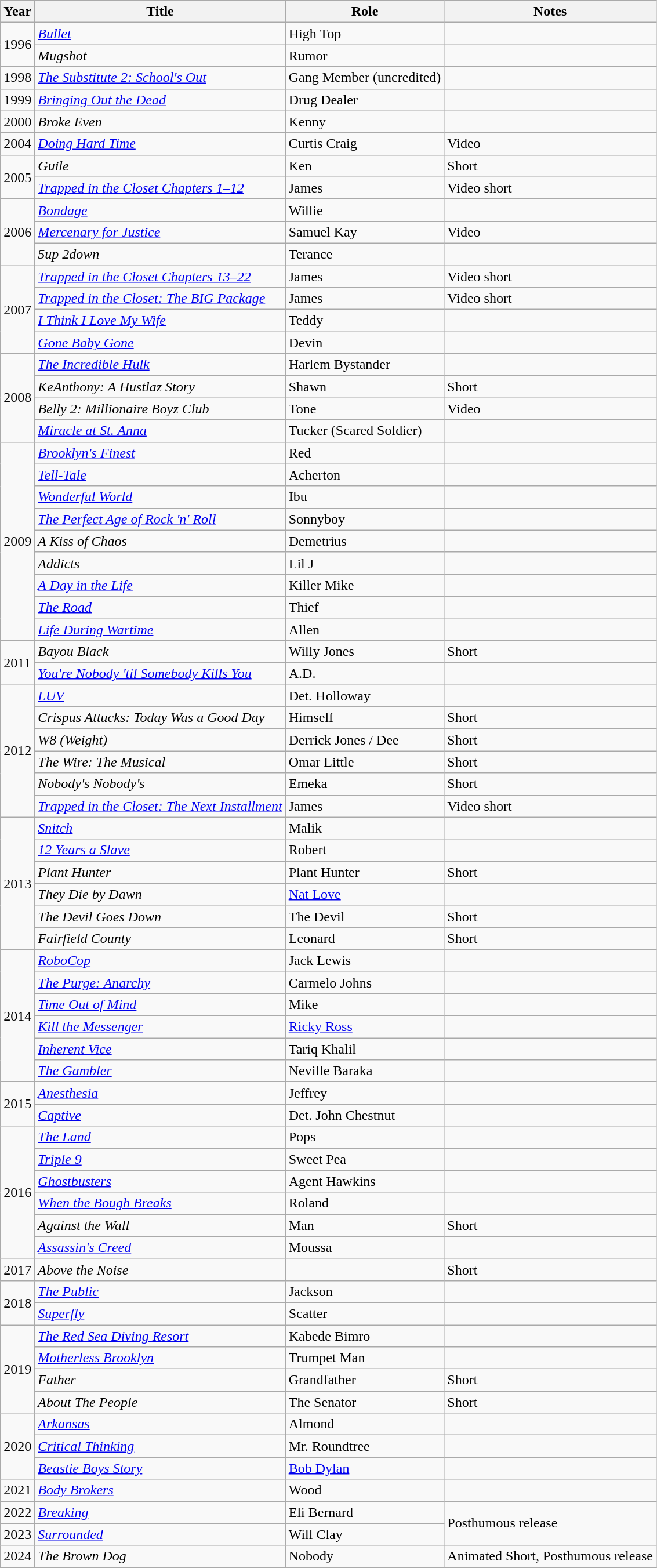<table class="wikitable sortable">
<tr>
<th scope="col">Year</th>
<th scope="col">Title</th>
<th scope="col">Role</th>
<th scope="col" class="unsortable">Notes</th>
</tr>
<tr>
<td rowspan="2">1996</td>
<td><em><a href='#'>Bullet</a></em></td>
<td>High Top</td>
<td></td>
</tr>
<tr>
<td><em>Mugshot</em></td>
<td>Rumor</td>
<td></td>
</tr>
<tr>
<td>1998</td>
<td><em><a href='#'>The Substitute 2: School's Out</a></em></td>
<td>Gang Member (uncredited)</td>
<td></td>
</tr>
<tr>
<td>1999</td>
<td><em><a href='#'>Bringing Out the Dead</a></em></td>
<td>Drug Dealer</td>
<td></td>
</tr>
<tr>
<td>2000</td>
<td><em>Broke Even</em></td>
<td>Kenny</td>
<td></td>
</tr>
<tr>
<td>2004</td>
<td><em><a href='#'>Doing Hard Time</a></em></td>
<td>Curtis Craig</td>
<td>Video</td>
</tr>
<tr>
<td rowspan="2">2005</td>
<td><em>Guile</em></td>
<td>Ken</td>
<td>Short</td>
</tr>
<tr>
<td><em><a href='#'>Trapped in the Closet Chapters 1–12</a></em></td>
<td>James</td>
<td>Video short</td>
</tr>
<tr>
<td rowspan="3">2006</td>
<td><em><a href='#'>Bondage</a></em></td>
<td>Willie</td>
<td></td>
</tr>
<tr>
<td><em><a href='#'>Mercenary for Justice</a></em></td>
<td>Samuel Kay</td>
<td>Video</td>
</tr>
<tr>
<td><em>5up 2down</em></td>
<td>Terance</td>
<td></td>
</tr>
<tr>
<td rowspan="4">2007</td>
<td><em><a href='#'>Trapped in the Closet Chapters 13–22</a></em></td>
<td>James</td>
<td>Video short</td>
</tr>
<tr>
<td><em><a href='#'>Trapped in the Closet: The BIG Package</a></em></td>
<td>James</td>
<td>Video short</td>
</tr>
<tr>
<td><em><a href='#'>I Think I Love My Wife</a></em></td>
<td>Teddy</td>
<td></td>
</tr>
<tr>
<td><em><a href='#'>Gone Baby Gone</a></em></td>
<td>Devin</td>
<td></td>
</tr>
<tr>
<td rowspan="4">2008</td>
<td><em><a href='#'>The Incredible Hulk</a></em></td>
<td>Harlem Bystander</td>
<td></td>
</tr>
<tr>
<td><em>KeAnthony: A Hustlaz Story</em></td>
<td>Shawn</td>
<td>Short</td>
</tr>
<tr>
<td><em>Belly 2: Millionaire Boyz Club</em></td>
<td>Tone</td>
<td>Video</td>
</tr>
<tr>
<td><em><a href='#'>Miracle at St. Anna</a></em></td>
<td>Tucker (Scared Soldier)</td>
<td></td>
</tr>
<tr>
<td rowspan="9">2009</td>
<td><em><a href='#'>Brooklyn's Finest</a></em></td>
<td>Red</td>
<td></td>
</tr>
<tr>
<td><em><a href='#'>Tell-Tale</a></em></td>
<td>Acherton</td>
<td></td>
</tr>
<tr>
<td><em><a href='#'>Wonderful World</a></em></td>
<td>Ibu</td>
<td></td>
</tr>
<tr>
<td><em><a href='#'>The Perfect Age of Rock 'n' Roll</a></em></td>
<td>Sonnyboy</td>
<td></td>
</tr>
<tr>
<td><em>A Kiss of Chaos</em></td>
<td>Demetrius</td>
<td></td>
</tr>
<tr>
<td><em>Addicts</em></td>
<td>Lil J</td>
<td></td>
</tr>
<tr>
<td><em><a href='#'>A Day in the Life</a></em></td>
<td>Killer Mike</td>
<td></td>
</tr>
<tr>
<td><em><a href='#'>The Road</a></em></td>
<td>Thief</td>
<td></td>
</tr>
<tr>
<td><em><a href='#'>Life During Wartime</a></em></td>
<td>Allen</td>
<td></td>
</tr>
<tr>
<td rowspan="2">2011</td>
<td><em>Bayou Black</em></td>
<td>Willy Jones</td>
<td>Short</td>
</tr>
<tr>
<td><em><a href='#'>You're Nobody 'til Somebody Kills You</a></em></td>
<td>A.D.</td>
<td></td>
</tr>
<tr>
<td rowspan="6">2012</td>
<td><em><a href='#'>LUV</a></em></td>
<td>Det. Holloway</td>
<td></td>
</tr>
<tr>
<td><em>Crispus Attucks: Today Was a Good Day</em></td>
<td>Himself</td>
<td>Short</td>
</tr>
<tr>
<td><em>W8 (Weight)</em></td>
<td>Derrick Jones / Dee</td>
<td>Short</td>
</tr>
<tr>
<td><em>The Wire: The Musical</em></td>
<td>Omar Little</td>
<td>Short</td>
</tr>
<tr>
<td><em>Nobody's Nobody's</em></td>
<td>Emeka</td>
<td>Short</td>
</tr>
<tr>
<td><em><a href='#'>Trapped in the Closet: The Next Installment</a></em></td>
<td>James</td>
<td>Video short</td>
</tr>
<tr>
<td rowspan="6">2013</td>
<td><em><a href='#'>Snitch</a></em></td>
<td>Malik</td>
<td></td>
</tr>
<tr>
<td><em><a href='#'>12 Years a Slave</a></em></td>
<td>Robert</td>
<td></td>
</tr>
<tr>
<td><em>Plant Hunter</em></td>
<td>Plant Hunter</td>
<td>Short</td>
</tr>
<tr>
<td><em>They Die by Dawn</em></td>
<td><a href='#'>Nat Love</a></td>
<td></td>
</tr>
<tr>
<td><em>The Devil Goes Down</em></td>
<td>The Devil</td>
<td>Short</td>
</tr>
<tr>
<td><em>Fairfield County</em></td>
<td>Leonard</td>
<td>Short</td>
</tr>
<tr>
<td rowspan="6">2014</td>
<td><em><a href='#'>RoboCop</a></em></td>
<td>Jack Lewis</td>
<td></td>
</tr>
<tr>
<td><em><a href='#'>The Purge: Anarchy</a></em></td>
<td>Carmelo Johns</td>
<td></td>
</tr>
<tr>
<td><em><a href='#'>Time Out of Mind</a></em></td>
<td>Mike</td>
<td></td>
</tr>
<tr>
<td><em><a href='#'>Kill the Messenger</a></em></td>
<td><a href='#'>Ricky Ross</a></td>
<td></td>
</tr>
<tr>
<td><em><a href='#'>Inherent Vice</a></em></td>
<td>Tariq Khalil</td>
<td></td>
</tr>
<tr>
<td><em><a href='#'>The Gambler</a></em></td>
<td>Neville Baraka</td>
<td></td>
</tr>
<tr>
<td rowspan="2">2015</td>
<td><em><a href='#'>Anesthesia</a></em></td>
<td>Jeffrey</td>
<td></td>
</tr>
<tr>
<td><em><a href='#'>Captive</a></em></td>
<td>Det. John Chestnut</td>
<td></td>
</tr>
<tr>
<td rowspan="6">2016</td>
<td><em><a href='#'>The Land</a></em></td>
<td>Pops</td>
<td></td>
</tr>
<tr>
<td><em><a href='#'>Triple 9</a></em></td>
<td>Sweet Pea</td>
<td></td>
</tr>
<tr>
<td><em><a href='#'>Ghostbusters</a></em></td>
<td>Agent Hawkins</td>
<td></td>
</tr>
<tr>
<td><em><a href='#'>When the Bough Breaks</a></em></td>
<td>Roland</td>
<td></td>
</tr>
<tr>
<td><em>Against the Wall</em></td>
<td>Man</td>
<td>Short</td>
</tr>
<tr>
<td><em><a href='#'>Assassin's Creed</a></em></td>
<td>Moussa</td>
<td></td>
</tr>
<tr>
<td>2017</td>
<td><em>Above the Noise</em></td>
<td></td>
<td>Short</td>
</tr>
<tr>
<td rowspan="2">2018</td>
<td><em><a href='#'>The Public</a></em></td>
<td>Jackson</td>
<td></td>
</tr>
<tr>
<td><em><a href='#'>Superfly</a></em></td>
<td>Scatter</td>
<td></td>
</tr>
<tr>
<td rowspan="4">2019</td>
<td><em><a href='#'>The Red Sea Diving Resort</a></em></td>
<td>Kabede Bimro</td>
<td></td>
</tr>
<tr>
<td><em><a href='#'>Motherless Brooklyn</a></em></td>
<td>Trumpet Man</td>
<td></td>
</tr>
<tr>
<td><em>Father</em></td>
<td>Grandfather</td>
<td>Short</td>
</tr>
<tr>
<td><em>About The People</em></td>
<td>The Senator</td>
<td>Short</td>
</tr>
<tr>
<td rowspan="3">2020</td>
<td><em><a href='#'>Arkansas</a></em></td>
<td>Almond</td>
<td></td>
</tr>
<tr>
<td><em><a href='#'>Critical Thinking</a></em></td>
<td>Mr. Roundtree</td>
<td></td>
</tr>
<tr>
<td><em><a href='#'>Beastie Boys Story</a></em></td>
<td><a href='#'>Bob Dylan</a></td>
<td></td>
</tr>
<tr>
<td>2021</td>
<td><em><a href='#'>Body Brokers</a></em></td>
<td>Wood</td>
<td></td>
</tr>
<tr>
<td>2022</td>
<td><em><a href='#'>Breaking</a></em></td>
<td>Eli Bernard</td>
<td rowspan="2">Posthumous release</td>
</tr>
<tr>
<td>2023</td>
<td><em><a href='#'>Surrounded</a></em></td>
<td>Will Clay</td>
</tr>
<tr>
<td>2024</td>
<td><em>The Brown Dog</em></td>
<td>Nobody</td>
<td>Animated Short, Posthumous release </td>
</tr>
<tr>
</tr>
</table>
